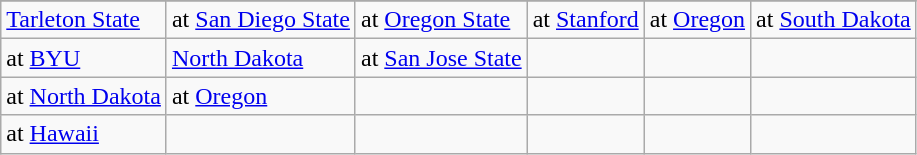<table class="wikitable">
<tr>
</tr>
<tr>
<td><a href='#'>Tarleton State</a></td>
<td>at <a href='#'>San Diego State</a></td>
<td>at <a href='#'>Oregon State</a></td>
<td>at <a href='#'>Stanford</a></td>
<td>at <a href='#'>Oregon</a></td>
<td>at <a href='#'>South Dakota</a></td>
</tr>
<tr>
<td>at <a href='#'>BYU</a></td>
<td><a href='#'>North Dakota</a></td>
<td>at <a href='#'>San Jose State</a></td>
<td></td>
<td></td>
<td></td>
</tr>
<tr>
<td>at <a href='#'>North Dakota</a></td>
<td>at <a href='#'>Oregon</a></td>
<td></td>
<td></td>
<td></td>
<td></td>
</tr>
<tr>
<td>at <a href='#'>Hawaii</a></td>
<td></td>
<td></td>
<td></td>
<td></td>
<td></td>
</tr>
</table>
